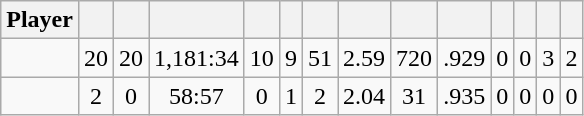<table class="wikitable sortable" style="text-align:center;">
<tr>
<th>Player</th>
<th></th>
<th></th>
<th></th>
<th></th>
<th></th>
<th></th>
<th></th>
<th></th>
<th></th>
<th></th>
<th></th>
<th></th>
<th></th>
</tr>
<tr>
<td style="text-align:left;"></td>
<td>20</td>
<td>20</td>
<td>1,181:34</td>
<td>10</td>
<td>9</td>
<td>51</td>
<td>2.59</td>
<td>720</td>
<td>.929</td>
<td>0</td>
<td>0</td>
<td>3</td>
<td>2</td>
</tr>
<tr>
<td style="text-align:left;"></td>
<td>2</td>
<td>0</td>
<td>58:57</td>
<td>0</td>
<td>1</td>
<td>2</td>
<td>2.04</td>
<td>31</td>
<td>.935</td>
<td>0</td>
<td>0</td>
<td>0</td>
<td>0</td>
</tr>
</table>
